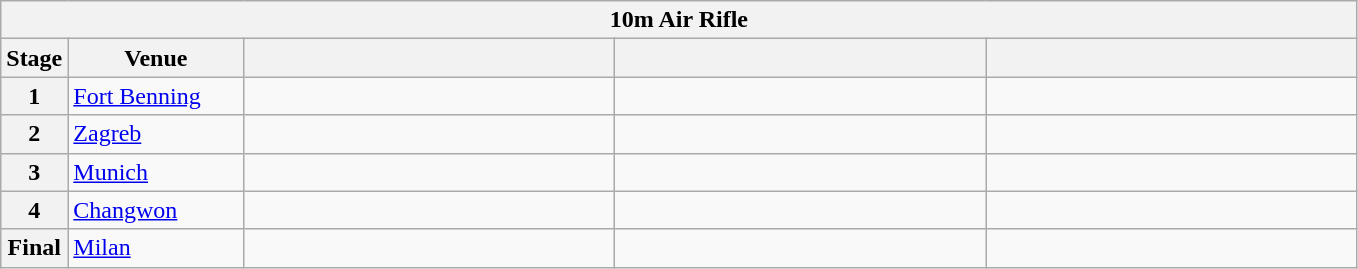<table class="wikitable">
<tr>
<th colspan="5">10m Air Rifle</th>
</tr>
<tr>
<th>Stage</th>
<th width=110>Venue</th>
<th width=240></th>
<th width=240></th>
<th width=240></th>
</tr>
<tr>
<th>1</th>
<td> <a href='#'>Fort Benning</a></td>
<td></td>
<td></td>
<td></td>
</tr>
<tr>
<th>2</th>
<td> <a href='#'>Zagreb</a></td>
<td></td>
<td></td>
<td></td>
</tr>
<tr>
<th>3</th>
<td> <a href='#'>Munich</a></td>
<td></td>
<td></td>
<td></td>
</tr>
<tr>
<th>4</th>
<td> <a href='#'>Changwon</a></td>
<td></td>
<td></td>
<td></td>
</tr>
<tr>
<th>Final</th>
<td> <a href='#'>Milan</a></td>
<td></td>
<td></td>
<td></td>
</tr>
</table>
